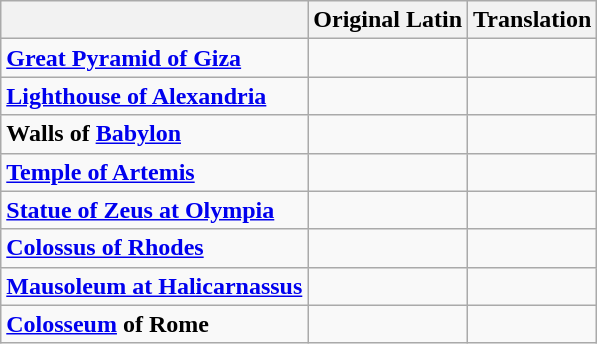<table class="wikitable">
<tr>
<th></th>
<th><strong>Original Latin</strong></th>
<th><strong>Translation</strong></th>
</tr>
<tr>
<td><strong><a href='#'>Great Pyramid of Giza</a></strong></td>
<td></td>
<td></td>
</tr>
<tr>
<td><strong><a href='#'>Lighthouse of Alexandria</a></strong></td>
<td></td>
<td></td>
</tr>
<tr>
<td><strong>Walls of <a href='#'>Babylon</a></strong></td>
<td></td>
<td></td>
</tr>
<tr>
<td><strong><a href='#'>Temple of Artemis</a></strong></td>
<td></td>
<td></td>
</tr>
<tr>
<td><strong><a href='#'>Statue of Zeus at Olympia</a></strong></td>
<td></td>
<td></td>
</tr>
<tr>
<td><strong><a href='#'>Colossus of Rhodes</a></strong></td>
<td></td>
<td></td>
</tr>
<tr>
<td><strong><a href='#'>Mausoleum at Halicarnassus</a></strong></td>
<td></td>
<td></td>
</tr>
<tr>
<td><strong><a href='#'>Colosseum</a> of Rome</strong></td>
<td></td>
<td></td>
</tr>
</table>
